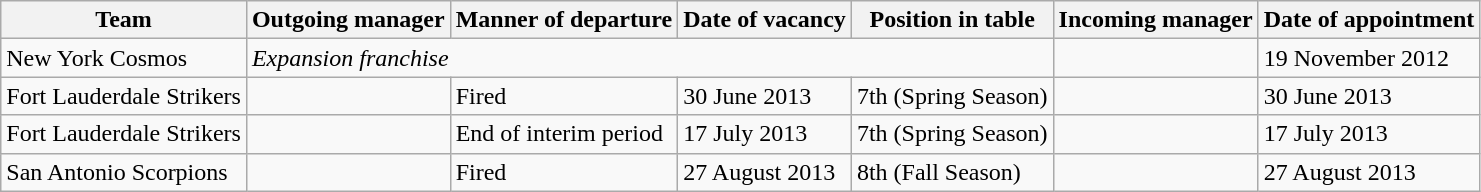<table class="wikitable sortable">
<tr>
<th>Team</th>
<th>Outgoing manager</th>
<th>Manner of departure</th>
<th>Date of vacancy</th>
<th>Position in table</th>
<th>Incoming manager</th>
<th>Date of appointment</th>
</tr>
<tr>
<td>New York Cosmos</td>
<td colspan="4"><em>Expansion franchise</em></td>
<td> </td>
<td>19 November 2012 </td>
</tr>
<tr>
<td>Fort Lauderdale Strikers</td>
<td> </td>
<td>Fired</td>
<td>30 June 2013</td>
<td>7th (Spring Season)</td>
<td> </td>
<td>30 June 2013 </td>
</tr>
<tr>
<td>Fort Lauderdale Strikers</td>
<td> </td>
<td>End of interim period</td>
<td>17 July 2013</td>
<td>7th (Spring Season)</td>
<td> </td>
<td>17 July 2013 </td>
</tr>
<tr>
<td>San Antonio Scorpions</td>
<td> </td>
<td>Fired</td>
<td>27 August 2013</td>
<td>8th (Fall Season)</td>
<td> </td>
<td>27 August 2013 </td>
</tr>
</table>
